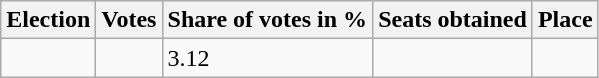<table class="wikitable">
<tr>
<th>Election</th>
<th>Votes</th>
<th>Share of votes in %</th>
<th>Seats obtained</th>
<th>Place</th>
</tr>
<tr>
<td></td>
<td></td>
<td>3.12</td>
<td></td>
<td></td>
</tr>
</table>
